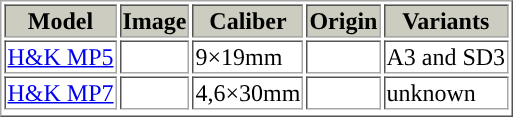<table border=1 style="border-collapse:">
<tr bgcolor=ccccc>
<th>Model</th>
<th>Image</th>
<th>Caliber</th>
<th>Origin</th>
<th>Variants</th>
</tr>
<tr>
<td><a href='#'>H&K MP5</a></td>
<td></td>
<td>9×19mm</td>
<td></td>
<td>A3 and SD3</td>
</tr>
<tr>
<td><a href='#'>H&K MP7</a></td>
<td></td>
<td>4,6×30mm</td>
<td></td>
<td>unknown</td>
</tr>
<tr>
</tr>
</table>
